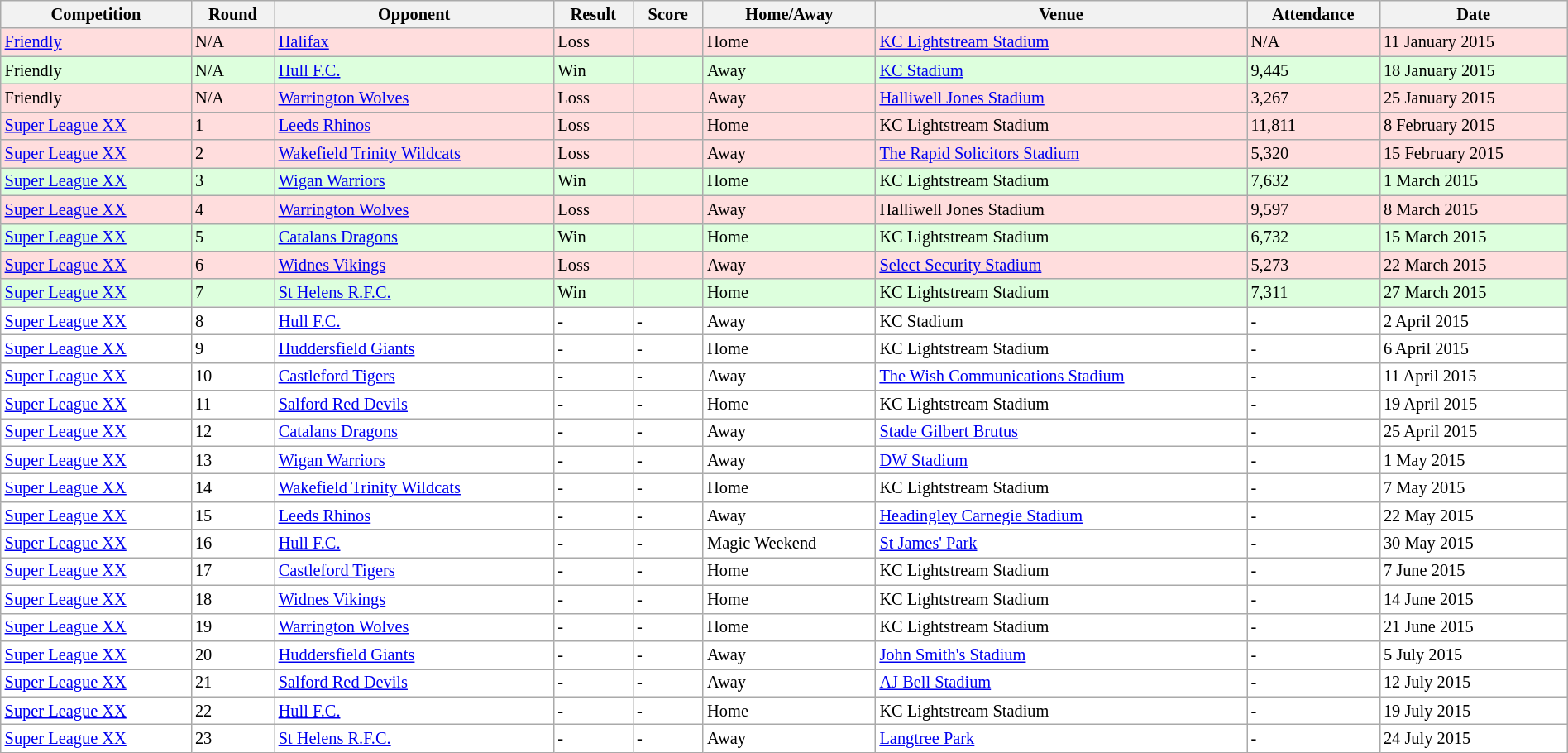<table class="wikitable" style="font-size:85%;" width="100%">
<tr>
<th>Competition</th>
<th>Round</th>
<th>Opponent</th>
<th>Result</th>
<th>Score</th>
<th>Home/Away</th>
<th>Venue</th>
<th>Attendance</th>
<th>Date</th>
</tr>
<tr bgcolor="#ffdddd">
<td><a href='#'>Friendly</a></td>
<td>N/A</td>
<td> <a href='#'>Halifax</a></td>
<td>Loss</td>
<td></td>
<td>Home</td>
<td><a href='#'>KC Lightstream Stadium</a></td>
<td>N/A</td>
<td>11 January 2015</td>
</tr>
<tr bgcolor="#ddffdd">
<td>Friendly</td>
<td>N/A</td>
<td> <a href='#'>Hull F.C.</a></td>
<td>Win</td>
<td></td>
<td>Away</td>
<td><a href='#'>KC Stadium</a></td>
<td>9,445</td>
<td>18 January 2015</td>
</tr>
<tr bgcolor="#ffdddd">
<td>Friendly</td>
<td>N/A</td>
<td> <a href='#'>Warrington Wolves</a></td>
<td>Loss</td>
<td></td>
<td>Away</td>
<td><a href='#'>Halliwell Jones Stadium</a></td>
<td>3,267</td>
<td>25 January 2015</td>
</tr>
<tr bgcolor="#ffdddd">
<td><a href='#'>Super League XX</a></td>
<td>1</td>
<td> <a href='#'>Leeds Rhinos</a></td>
<td>Loss</td>
<td></td>
<td>Home</td>
<td>KC Lightstream Stadium</td>
<td>11,811</td>
<td>8 February 2015</td>
</tr>
<tr bgcolor="#ffdddd">
<td><a href='#'>Super League XX</a></td>
<td>2</td>
<td> <a href='#'>Wakefield Trinity Wildcats</a></td>
<td>Loss</td>
<td></td>
<td>Away</td>
<td><a href='#'>The Rapid Solicitors Stadium</a></td>
<td>5,320</td>
<td>15 February 2015</td>
</tr>
<tr bgcolor="#ddffdd">
<td><a href='#'>Super League XX</a></td>
<td>3</td>
<td> <a href='#'>Wigan Warriors</a></td>
<td>Win</td>
<td></td>
<td>Home</td>
<td>KC Lightstream Stadium</td>
<td>7,632</td>
<td>1 March 2015</td>
</tr>
<tr bgcolor="#ffdddd">
<td><a href='#'>Super League XX</a></td>
<td>4</td>
<td> <a href='#'>Warrington Wolves</a></td>
<td>Loss</td>
<td></td>
<td>Away</td>
<td>Halliwell Jones Stadium</td>
<td>9,597</td>
<td>8 March 2015</td>
</tr>
<tr bgcolor="#ddffdd">
<td><a href='#'>Super League XX</a></td>
<td>5</td>
<td> <a href='#'>Catalans Dragons</a></td>
<td>Win</td>
<td></td>
<td>Home</td>
<td>KC Lightstream Stadium</td>
<td>6,732</td>
<td>15 March 2015</td>
</tr>
<tr bgcolor="#ffdddd">
<td><a href='#'>Super League XX</a></td>
<td>6</td>
<td> <a href='#'>Widnes Vikings</a></td>
<td>Loss</td>
<td></td>
<td>Away</td>
<td><a href='#'>Select Security Stadium</a></td>
<td>5,273</td>
<td>22 March 2015</td>
</tr>
<tr bgcolor="#ddffdd">
<td><a href='#'>Super League XX</a></td>
<td>7</td>
<td> <a href='#'>St Helens R.F.C.</a></td>
<td>Win</td>
<td></td>
<td>Home</td>
<td>KC Lightstream Stadium</td>
<td>7,311</td>
<td>27 March 2015</td>
</tr>
<tr bgcolor="#ffffff">
<td><a href='#'>Super League XX</a></td>
<td>8</td>
<td> <a href='#'>Hull F.C.</a></td>
<td>-</td>
<td>-</td>
<td>Away</td>
<td>KC Stadium</td>
<td>-</td>
<td>2 April 2015</td>
</tr>
<tr bgcolor="#ffffff">
<td><a href='#'>Super League XX</a></td>
<td>9</td>
<td> <a href='#'>Huddersfield Giants</a></td>
<td>-</td>
<td>-</td>
<td>Home</td>
<td>KC Lightstream Stadium</td>
<td>-</td>
<td>6 April 2015</td>
</tr>
<tr bgcolor="#ffffff">
<td><a href='#'>Super League XX</a></td>
<td>10</td>
<td> <a href='#'>Castleford Tigers</a></td>
<td>-</td>
<td>-</td>
<td>Away</td>
<td><a href='#'>The Wish Communications Stadium</a></td>
<td>-</td>
<td>11 April 2015</td>
</tr>
<tr bgcolor="#ffffff">
<td><a href='#'>Super League XX</a></td>
<td>11</td>
<td> <a href='#'>Salford Red Devils</a></td>
<td>-</td>
<td>-</td>
<td>Home</td>
<td>KC Lightstream Stadium</td>
<td>-</td>
<td>19 April 2015</td>
</tr>
<tr bgcolor="#ffffff">
<td><a href='#'>Super League XX</a></td>
<td>12</td>
<td> <a href='#'>Catalans Dragons</a></td>
<td>-</td>
<td>-</td>
<td>Away</td>
<td><a href='#'>Stade Gilbert Brutus</a></td>
<td>-</td>
<td>25 April 2015</td>
</tr>
<tr bgcolor="#ffffff">
<td><a href='#'>Super League XX</a></td>
<td>13</td>
<td> <a href='#'>Wigan Warriors</a></td>
<td>-</td>
<td>-</td>
<td>Away</td>
<td><a href='#'>DW Stadium</a></td>
<td>-</td>
<td>1 May 2015</td>
</tr>
<tr bgcolor="#ffffff">
<td><a href='#'>Super League XX</a></td>
<td>14</td>
<td> <a href='#'>Wakefield Trinity Wildcats</a></td>
<td>-</td>
<td>-</td>
<td>Home</td>
<td>KC Lightstream Stadium</td>
<td>-</td>
<td>7 May 2015</td>
</tr>
<tr bgcolor="#ffffff">
<td><a href='#'>Super League XX</a></td>
<td>15</td>
<td> <a href='#'>Leeds Rhinos</a></td>
<td>-</td>
<td>-</td>
<td>Away</td>
<td><a href='#'>Headingley Carnegie Stadium</a></td>
<td>-</td>
<td>22 May 2015</td>
</tr>
<tr bgcolor="#ffffff">
<td><a href='#'>Super League XX</a></td>
<td>16</td>
<td> <a href='#'>Hull F.C.</a></td>
<td>-</td>
<td>-</td>
<td>Magic Weekend</td>
<td><a href='#'>St James' Park</a></td>
<td>-</td>
<td>30 May 2015</td>
</tr>
<tr bgcolor="#ffffff">
<td><a href='#'>Super League XX</a></td>
<td>17</td>
<td> <a href='#'>Castleford Tigers</a></td>
<td>-</td>
<td>-</td>
<td>Home</td>
<td>KC Lightstream Stadium</td>
<td>-</td>
<td>7 June 2015</td>
</tr>
<tr bgcolor="#ffffff">
<td><a href='#'>Super League XX</a></td>
<td>18</td>
<td> <a href='#'>Widnes Vikings</a></td>
<td>-</td>
<td>-</td>
<td>Home</td>
<td>KC Lightstream Stadium</td>
<td>-</td>
<td>14 June 2015</td>
</tr>
<tr bgcolor="#ffffff">
<td><a href='#'>Super League XX</a></td>
<td>19</td>
<td> <a href='#'>Warrington Wolves</a></td>
<td>-</td>
<td>-</td>
<td>Home</td>
<td>KC Lightstream Stadium</td>
<td>-</td>
<td>21 June 2015</td>
</tr>
<tr bgcolor="#ffffff">
<td><a href='#'>Super League XX</a></td>
<td>20</td>
<td> <a href='#'>Huddersfield Giants</a></td>
<td>-</td>
<td>-</td>
<td>Away</td>
<td><a href='#'>John Smith's Stadium</a></td>
<td>-</td>
<td>5 July 2015</td>
</tr>
<tr bgcolor="#ffffff">
<td><a href='#'>Super League XX</a></td>
<td>21</td>
<td> <a href='#'>Salford Red Devils</a></td>
<td>-</td>
<td>-</td>
<td>Away</td>
<td><a href='#'>AJ Bell Stadium</a></td>
<td>-</td>
<td>12 July 2015</td>
</tr>
<tr bgcolor="#ffffff">
<td><a href='#'>Super League XX</a></td>
<td>22</td>
<td> <a href='#'>Hull F.C.</a></td>
<td>-</td>
<td>-</td>
<td>Home</td>
<td>KC Lightstream Stadium</td>
<td>-</td>
<td>19 July 2015</td>
</tr>
<tr bgcolor="#ffffff">
<td><a href='#'>Super League XX</a></td>
<td>23</td>
<td> <a href='#'>St Helens R.F.C.</a></td>
<td>-</td>
<td>-</td>
<td>Away</td>
<td><a href='#'>Langtree Park</a></td>
<td>-</td>
<td>24 July 2015</td>
</tr>
</table>
